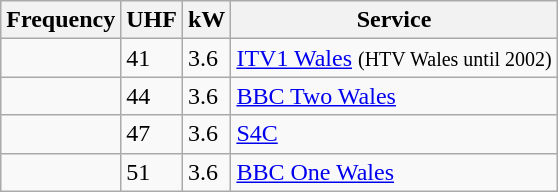<table class="wikitable sortable">
<tr>
<th>Frequency</th>
<th>UHF</th>
<th>kW</th>
<th>Service</th>
</tr>
<tr>
<td></td>
<td>41</td>
<td>3.6</td>
<td><a href='#'>ITV1 Wales</a> <small>(HTV Wales until 2002)</small></td>
</tr>
<tr>
<td></td>
<td>44</td>
<td>3.6</td>
<td><a href='#'>BBC Two Wales</a></td>
</tr>
<tr>
<td></td>
<td>47</td>
<td>3.6</td>
<td><a href='#'>S4C</a></td>
</tr>
<tr>
<td></td>
<td>51</td>
<td>3.6</td>
<td><a href='#'>BBC One Wales</a></td>
</tr>
</table>
